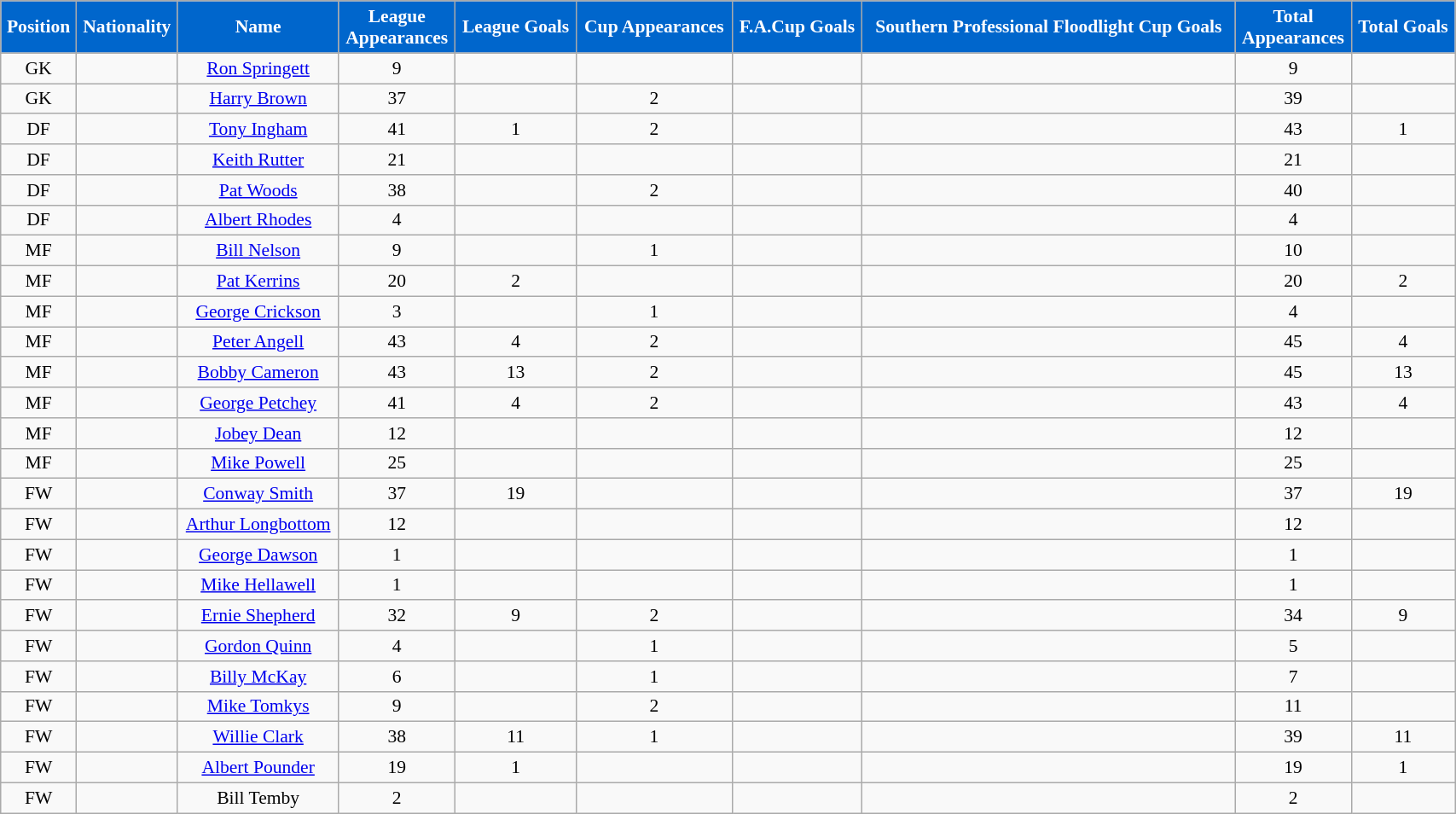<table class="wikitable" style="text-align:center; font-size:90%; width:90%;">
<tr>
<th style="background:#0066CC; color:#FFFFFF; text-align:center;">Position</th>
<th style="background:#0066CC; color:#FFFFFF; text-align:center;">Nationality</th>
<th style="background:#0066CC; color:#FFFFFF; text-align:center;"><strong>Name</strong></th>
<th style="background:#0066CC; color:#FFFFFF; text-align:center;">League<br>Appearances</th>
<th style="background:#0066CC; color:#FFFFFF; text-align:center;">League Goals</th>
<th style="background:#0066CC; color:#FFFFFF; text-align:center;">Cup Appearances</th>
<th style="background:#0066CC; color:#FFFFFF; text-align:center;">F.A.Cup Goals</th>
<th style="background:#0066CC; color:#FFFFFF; text-align:center;">Southern Professional Floodlight Cup Goals</th>
<th style="background:#0066CC; color:#FFFFFF; text-align:center;">Total<br>Appearances</th>
<th style="background:#0066CC; color:#FFFFFF; text-align:center;">Total Goals</th>
</tr>
<tr>
<td>GK</td>
<td></td>
<td><a href='#'>Ron Springett</a></td>
<td>9</td>
<td></td>
<td></td>
<td></td>
<td></td>
<td>9</td>
<td></td>
</tr>
<tr>
<td>GK</td>
<td></td>
<td><a href='#'>Harry Brown</a></td>
<td>37</td>
<td></td>
<td>2</td>
<td></td>
<td></td>
<td>39</td>
<td></td>
</tr>
<tr>
<td>DF</td>
<td></td>
<td><a href='#'>Tony Ingham</a></td>
<td>41</td>
<td>1</td>
<td>2</td>
<td></td>
<td></td>
<td>43</td>
<td>1</td>
</tr>
<tr>
<td>DF</td>
<td></td>
<td><a href='#'>Keith Rutter</a></td>
<td>21</td>
<td></td>
<td></td>
<td></td>
<td></td>
<td>21</td>
<td></td>
</tr>
<tr>
<td>DF</td>
<td></td>
<td><a href='#'>Pat Woods</a></td>
<td>38</td>
<td></td>
<td>2</td>
<td></td>
<td></td>
<td>40</td>
<td></td>
</tr>
<tr>
<td>DF</td>
<td></td>
<td><a href='#'>Albert Rhodes</a></td>
<td>4</td>
<td></td>
<td></td>
<td></td>
<td></td>
<td>4</td>
<td></td>
</tr>
<tr>
<td>MF</td>
<td></td>
<td><a href='#'>Bill Nelson</a></td>
<td>9</td>
<td></td>
<td>1</td>
<td></td>
<td></td>
<td>10</td>
<td></td>
</tr>
<tr>
<td>MF</td>
<td></td>
<td><a href='#'>Pat Kerrins</a></td>
<td>20</td>
<td>2</td>
<td></td>
<td></td>
<td></td>
<td>20</td>
<td>2</td>
</tr>
<tr>
<td>MF</td>
<td></td>
<td><a href='#'>George Crickson</a></td>
<td>3</td>
<td></td>
<td>1</td>
<td></td>
<td></td>
<td>4</td>
<td></td>
</tr>
<tr>
<td>MF</td>
<td></td>
<td><a href='#'>Peter Angell</a></td>
<td>43</td>
<td>4</td>
<td>2</td>
<td></td>
<td></td>
<td>45</td>
<td>4</td>
</tr>
<tr>
<td>MF</td>
<td></td>
<td><a href='#'>Bobby Cameron</a></td>
<td>43</td>
<td>13</td>
<td>2</td>
<td></td>
<td></td>
<td>45</td>
<td>13</td>
</tr>
<tr>
<td>MF</td>
<td></td>
<td><a href='#'>George Petchey</a></td>
<td>41</td>
<td>4</td>
<td>2</td>
<td></td>
<td></td>
<td>43</td>
<td>4</td>
</tr>
<tr>
<td>MF</td>
<td></td>
<td><a href='#'>Jobey Dean</a></td>
<td>12</td>
<td></td>
<td></td>
<td></td>
<td></td>
<td>12</td>
<td></td>
</tr>
<tr>
<td>MF</td>
<td></td>
<td><a href='#'>Mike Powell</a></td>
<td>25</td>
<td></td>
<td></td>
<td></td>
<td></td>
<td>25</td>
<td></td>
</tr>
<tr>
<td>FW</td>
<td></td>
<td><a href='#'>Conway Smith</a></td>
<td>37</td>
<td>19</td>
<td></td>
<td></td>
<td></td>
<td>37</td>
<td>19</td>
</tr>
<tr>
<td>FW</td>
<td></td>
<td><a href='#'>Arthur Longbottom</a></td>
<td>12</td>
<td></td>
<td></td>
<td></td>
<td></td>
<td>12</td>
<td></td>
</tr>
<tr>
<td>FW</td>
<td></td>
<td><a href='#'>George Dawson</a></td>
<td>1</td>
<td></td>
<td></td>
<td></td>
<td></td>
<td>1</td>
<td></td>
</tr>
<tr>
<td>FW</td>
<td></td>
<td><a href='#'>Mike Hellawell</a></td>
<td>1</td>
<td></td>
<td></td>
<td></td>
<td></td>
<td>1</td>
<td></td>
</tr>
<tr>
<td>FW</td>
<td></td>
<td><a href='#'>Ernie Shepherd</a></td>
<td>32</td>
<td>9</td>
<td>2</td>
<td></td>
<td></td>
<td>34</td>
<td>9</td>
</tr>
<tr>
<td>FW</td>
<td></td>
<td><a href='#'>Gordon Quinn</a></td>
<td>4</td>
<td></td>
<td>1</td>
<td></td>
<td></td>
<td>5</td>
<td></td>
</tr>
<tr>
<td>FW</td>
<td></td>
<td><a href='#'>Billy McKay</a></td>
<td>6</td>
<td></td>
<td>1</td>
<td></td>
<td></td>
<td>7</td>
<td></td>
</tr>
<tr>
<td>FW</td>
<td></td>
<td><a href='#'>Mike Tomkys</a></td>
<td>9</td>
<td></td>
<td>2</td>
<td></td>
<td></td>
<td>11</td>
<td></td>
</tr>
<tr>
<td>FW</td>
<td></td>
<td><a href='#'>Willie Clark</a></td>
<td>38</td>
<td>11</td>
<td>1</td>
<td></td>
<td></td>
<td>39</td>
<td>11</td>
</tr>
<tr>
<td>FW</td>
<td></td>
<td><a href='#'>Albert Pounder</a></td>
<td>19</td>
<td>1</td>
<td></td>
<td></td>
<td></td>
<td>19</td>
<td>1</td>
</tr>
<tr>
<td>FW</td>
<td></td>
<td>Bill Temby</td>
<td>2</td>
<td></td>
<td></td>
<td></td>
<td></td>
<td>2</td>
<td></td>
</tr>
</table>
